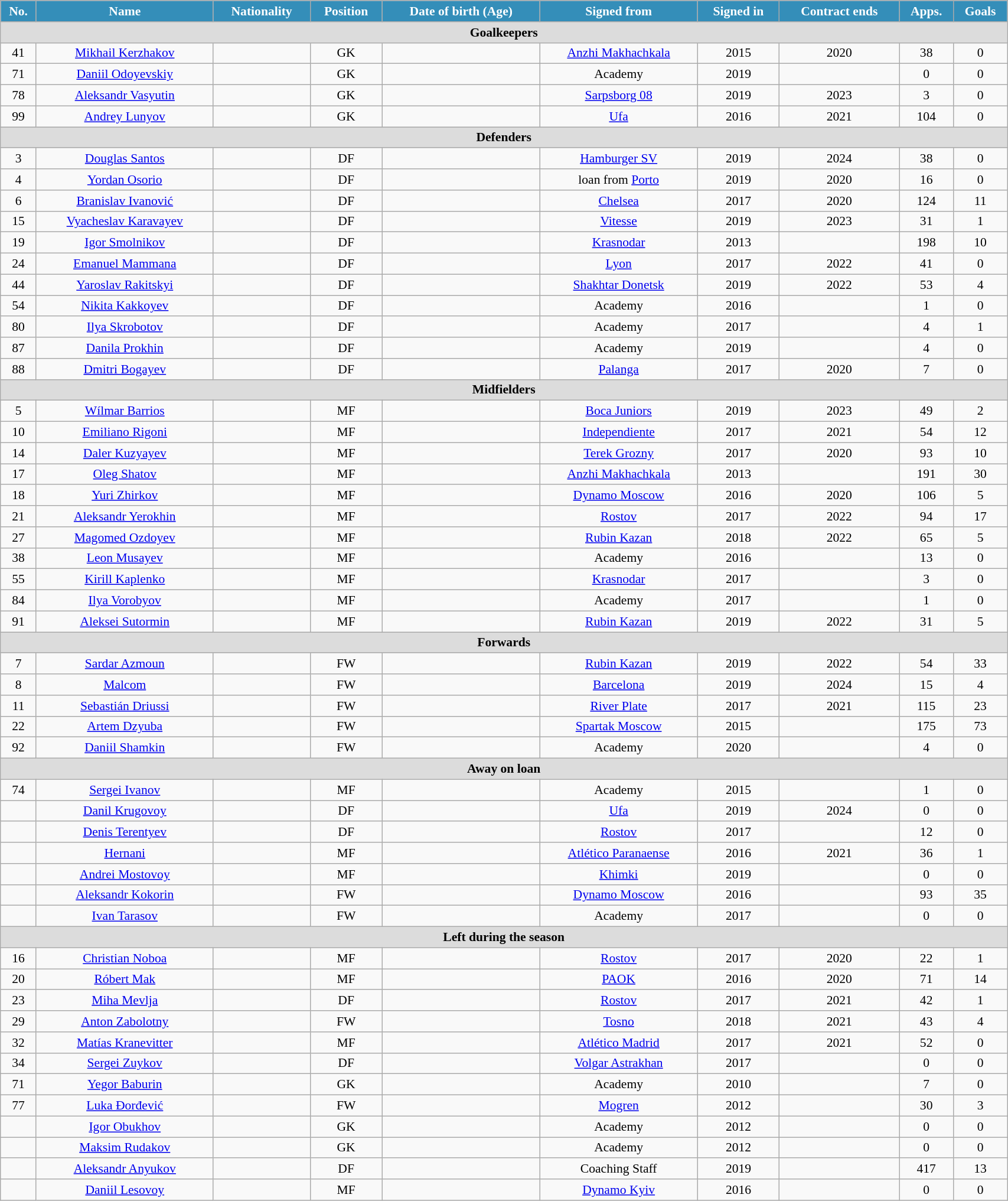<table class="wikitable"  style="text-align:center; font-size:90%; width:90%;">
<tr>
<th style="background:#348EB9; color:white; text-align:center;">No.</th>
<th style="background:#348EB9; color:white; text-align:center;">Name</th>
<th style="background:#348EB9; color:white; text-align:center;">Nationality</th>
<th style="background:#348EB9; color:white; text-align:center;">Position</th>
<th style="background:#348EB9; color:white; text-align:center;">Date of birth (Age)</th>
<th style="background:#348EB9; color:white; text-align:center;">Signed from</th>
<th style="background:#348EB9; color:white; text-align:center;">Signed in</th>
<th style="background:#348EB9; color:white; text-align:center;">Contract ends</th>
<th style="background:#348EB9; color:white; text-align:center;">Apps.</th>
<th style="background:#348EB9; color:white; text-align:center;">Goals</th>
</tr>
<tr>
<th colspan="11"  style="background:#dcdcdc; text-align:center;">Goalkeepers</th>
</tr>
<tr>
<td>41</td>
<td><a href='#'>Mikhail Kerzhakov</a></td>
<td></td>
<td>GK</td>
<td></td>
<td><a href='#'>Anzhi Makhachkala</a></td>
<td>2015</td>
<td>2020</td>
<td>38</td>
<td>0</td>
</tr>
<tr>
<td>71</td>
<td><a href='#'>Daniil Odoyevskiy</a></td>
<td></td>
<td>GK</td>
<td></td>
<td>Academy</td>
<td>2019</td>
<td></td>
<td>0</td>
<td>0</td>
</tr>
<tr>
<td>78</td>
<td><a href='#'>Aleksandr Vasyutin</a></td>
<td></td>
<td>GK</td>
<td></td>
<td><a href='#'>Sarpsborg 08</a></td>
<td>2019</td>
<td>2023</td>
<td>3</td>
<td>0</td>
</tr>
<tr>
<td>99</td>
<td><a href='#'>Andrey Lunyov</a></td>
<td></td>
<td>GK</td>
<td></td>
<td><a href='#'>Ufa</a></td>
<td>2016</td>
<td>2021</td>
<td>104</td>
<td>0</td>
</tr>
<tr>
<th colspan="11"  style="background:#dcdcdc; text-align:center;">Defenders</th>
</tr>
<tr>
<td>3</td>
<td><a href='#'>Douglas Santos</a></td>
<td></td>
<td>DF</td>
<td></td>
<td><a href='#'>Hamburger SV</a></td>
<td>2019</td>
<td>2024</td>
<td>38</td>
<td>0</td>
</tr>
<tr>
<td>4</td>
<td><a href='#'>Yordan Osorio</a></td>
<td></td>
<td>DF</td>
<td></td>
<td>loan from <a href='#'>Porto</a></td>
<td>2019</td>
<td>2020</td>
<td>16</td>
<td>0</td>
</tr>
<tr>
<td>6</td>
<td><a href='#'>Branislav Ivanović</a></td>
<td></td>
<td>DF</td>
<td></td>
<td><a href='#'>Chelsea</a></td>
<td>2017</td>
<td>2020</td>
<td>124</td>
<td>11</td>
</tr>
<tr>
<td>15</td>
<td><a href='#'>Vyacheslav Karavayev</a></td>
<td></td>
<td>DF</td>
<td></td>
<td><a href='#'>Vitesse</a></td>
<td>2019</td>
<td>2023</td>
<td>31</td>
<td>1</td>
</tr>
<tr>
<td>19</td>
<td><a href='#'>Igor Smolnikov</a></td>
<td></td>
<td>DF</td>
<td></td>
<td><a href='#'>Krasnodar</a></td>
<td>2013</td>
<td></td>
<td>198</td>
<td>10</td>
</tr>
<tr>
<td>24</td>
<td><a href='#'>Emanuel Mammana</a></td>
<td></td>
<td>DF</td>
<td></td>
<td><a href='#'>Lyon</a></td>
<td>2017</td>
<td>2022</td>
<td>41</td>
<td>0</td>
</tr>
<tr>
<td>44</td>
<td><a href='#'>Yaroslav Rakitskyi</a></td>
<td></td>
<td>DF</td>
<td></td>
<td><a href='#'>Shakhtar Donetsk</a></td>
<td>2019</td>
<td>2022</td>
<td>53</td>
<td>4</td>
</tr>
<tr>
<td>54</td>
<td><a href='#'>Nikita Kakkoyev</a></td>
<td></td>
<td>DF</td>
<td></td>
<td>Academy</td>
<td>2016</td>
<td></td>
<td>1</td>
<td>0</td>
</tr>
<tr>
<td>80</td>
<td><a href='#'>Ilya Skrobotov</a></td>
<td></td>
<td>DF</td>
<td></td>
<td>Academy</td>
<td>2017</td>
<td></td>
<td>4</td>
<td>1</td>
</tr>
<tr>
<td>87</td>
<td><a href='#'>Danila Prokhin</a></td>
<td></td>
<td>DF</td>
<td></td>
<td>Academy</td>
<td>2019</td>
<td></td>
<td>4</td>
<td>0</td>
</tr>
<tr>
<td>88</td>
<td><a href='#'>Dmitri Bogayev</a></td>
<td></td>
<td>DF</td>
<td></td>
<td><a href='#'>Palanga</a></td>
<td>2017</td>
<td>2020</td>
<td>7</td>
<td>0</td>
</tr>
<tr>
<th colspan="11"  style="background:#dcdcdc; text-align:center;">Midfielders</th>
</tr>
<tr>
<td>5</td>
<td><a href='#'>Wílmar Barrios</a></td>
<td></td>
<td>MF</td>
<td></td>
<td><a href='#'>Boca Juniors</a></td>
<td>2019</td>
<td>2023</td>
<td>49</td>
<td>2</td>
</tr>
<tr>
<td>10</td>
<td><a href='#'>Emiliano Rigoni</a></td>
<td></td>
<td>MF</td>
<td></td>
<td><a href='#'>Independiente</a></td>
<td>2017</td>
<td>2021</td>
<td>54</td>
<td>12</td>
</tr>
<tr>
<td>14</td>
<td><a href='#'>Daler Kuzyayev</a></td>
<td></td>
<td>MF</td>
<td></td>
<td><a href='#'>Terek Grozny</a></td>
<td>2017</td>
<td>2020</td>
<td>93</td>
<td>10</td>
</tr>
<tr>
<td>17</td>
<td><a href='#'>Oleg Shatov</a></td>
<td></td>
<td>MF</td>
<td></td>
<td><a href='#'>Anzhi Makhachkala</a></td>
<td>2013</td>
<td></td>
<td>191</td>
<td>30</td>
</tr>
<tr>
<td>18</td>
<td><a href='#'>Yuri Zhirkov</a></td>
<td></td>
<td>MF</td>
<td></td>
<td><a href='#'>Dynamo Moscow</a></td>
<td>2016</td>
<td>2020</td>
<td>106</td>
<td>5</td>
</tr>
<tr>
<td>21</td>
<td><a href='#'>Aleksandr Yerokhin</a></td>
<td></td>
<td>MF</td>
<td></td>
<td><a href='#'>Rostov</a></td>
<td>2017</td>
<td>2022</td>
<td>94</td>
<td>17</td>
</tr>
<tr>
<td>27</td>
<td><a href='#'>Magomed Ozdoyev</a></td>
<td></td>
<td>MF</td>
<td></td>
<td><a href='#'>Rubin Kazan</a></td>
<td>2018</td>
<td>2022</td>
<td>65</td>
<td>5</td>
</tr>
<tr>
<td>38</td>
<td><a href='#'>Leon Musayev</a></td>
<td></td>
<td>MF</td>
<td></td>
<td>Academy</td>
<td>2016</td>
<td></td>
<td>13</td>
<td>0</td>
</tr>
<tr>
<td>55</td>
<td><a href='#'>Kirill Kaplenko</a></td>
<td></td>
<td>MF</td>
<td></td>
<td><a href='#'>Krasnodar</a></td>
<td>2017</td>
<td></td>
<td>3</td>
<td>0</td>
</tr>
<tr>
<td>84</td>
<td><a href='#'>Ilya Vorobyov</a></td>
<td></td>
<td>MF</td>
<td></td>
<td>Academy</td>
<td>2017</td>
<td></td>
<td>1</td>
<td>0</td>
</tr>
<tr>
<td>91</td>
<td><a href='#'>Aleksei Sutormin</a></td>
<td></td>
<td>MF</td>
<td></td>
<td><a href='#'>Rubin Kazan</a></td>
<td>2019</td>
<td>2022</td>
<td>31</td>
<td>5</td>
</tr>
<tr>
<th colspan="11"  style="background:#dcdcdc; text-align:center;">Forwards</th>
</tr>
<tr>
<td>7</td>
<td><a href='#'>Sardar Azmoun</a></td>
<td></td>
<td>FW</td>
<td></td>
<td><a href='#'>Rubin Kazan</a></td>
<td>2019</td>
<td>2022</td>
<td>54</td>
<td>33</td>
</tr>
<tr>
<td>8</td>
<td><a href='#'>Malcom</a></td>
<td></td>
<td>FW</td>
<td></td>
<td><a href='#'>Barcelona</a></td>
<td>2019</td>
<td>2024</td>
<td>15</td>
<td>4</td>
</tr>
<tr>
<td>11</td>
<td><a href='#'>Sebastián Driussi</a></td>
<td></td>
<td>FW</td>
<td></td>
<td><a href='#'>River Plate</a></td>
<td>2017</td>
<td>2021</td>
<td>115</td>
<td>23</td>
</tr>
<tr>
<td>22</td>
<td><a href='#'>Artem Dzyuba</a></td>
<td></td>
<td>FW</td>
<td></td>
<td><a href='#'>Spartak Moscow</a></td>
<td>2015</td>
<td></td>
<td>175</td>
<td>73</td>
</tr>
<tr>
<td>92</td>
<td><a href='#'>Daniil Shamkin</a></td>
<td></td>
<td>FW</td>
<td></td>
<td>Academy</td>
<td>2020</td>
<td></td>
<td>4</td>
<td>0</td>
</tr>
<tr>
<th colspan="11"  style="background:#dcdcdc; text-align:center;">Away on loan</th>
</tr>
<tr>
<td>74</td>
<td><a href='#'>Sergei Ivanov</a></td>
<td></td>
<td>MF</td>
<td></td>
<td>Academy</td>
<td>2015</td>
<td></td>
<td>1</td>
<td>0</td>
</tr>
<tr>
<td></td>
<td><a href='#'>Danil Krugovoy</a></td>
<td></td>
<td>DF</td>
<td></td>
<td><a href='#'>Ufa</a></td>
<td>2019</td>
<td>2024</td>
<td>0</td>
<td>0</td>
</tr>
<tr>
<td></td>
<td><a href='#'>Denis Terentyev</a></td>
<td></td>
<td>DF</td>
<td></td>
<td><a href='#'>Rostov</a></td>
<td>2017</td>
<td></td>
<td>12</td>
<td>0</td>
</tr>
<tr>
<td></td>
<td><a href='#'>Hernani</a></td>
<td></td>
<td>MF</td>
<td></td>
<td><a href='#'>Atlético Paranaense</a></td>
<td>2016</td>
<td>2021</td>
<td>36</td>
<td>1</td>
</tr>
<tr>
<td></td>
<td><a href='#'>Andrei Mostovoy</a></td>
<td></td>
<td>MF</td>
<td></td>
<td><a href='#'>Khimki</a></td>
<td>2019</td>
<td></td>
<td>0</td>
<td>0</td>
</tr>
<tr>
<td></td>
<td><a href='#'>Aleksandr Kokorin</a></td>
<td></td>
<td>FW</td>
<td></td>
<td><a href='#'>Dynamo Moscow</a></td>
<td>2016</td>
<td></td>
<td>93</td>
<td>35</td>
</tr>
<tr>
<td></td>
<td><a href='#'>Ivan Tarasov</a></td>
<td></td>
<td>FW</td>
<td></td>
<td>Academy</td>
<td>2017</td>
<td></td>
<td>0</td>
<td>0</td>
</tr>
<tr>
<th colspan="11"  style="background:#dcdcdc; text-align:center;">Left during the season</th>
</tr>
<tr>
<td>16</td>
<td><a href='#'>Christian Noboa</a></td>
<td></td>
<td>MF</td>
<td></td>
<td><a href='#'>Rostov</a></td>
<td>2017</td>
<td>2020</td>
<td>22</td>
<td>1</td>
</tr>
<tr>
<td>20</td>
<td><a href='#'>Róbert Mak</a></td>
<td></td>
<td>MF</td>
<td></td>
<td><a href='#'>PAOK</a></td>
<td>2016</td>
<td>2020</td>
<td>71</td>
<td>14</td>
</tr>
<tr>
<td>23</td>
<td><a href='#'>Miha Mevlja</a></td>
<td></td>
<td>DF</td>
<td></td>
<td><a href='#'>Rostov</a></td>
<td>2017</td>
<td>2021</td>
<td>42</td>
<td>1</td>
</tr>
<tr>
<td>29</td>
<td><a href='#'>Anton Zabolotny</a></td>
<td></td>
<td>FW</td>
<td></td>
<td><a href='#'>Tosno</a></td>
<td>2018</td>
<td>2021</td>
<td>43</td>
<td>4</td>
</tr>
<tr>
<td>32</td>
<td><a href='#'>Matías Kranevitter</a></td>
<td></td>
<td>MF</td>
<td></td>
<td><a href='#'>Atlético Madrid</a></td>
<td>2017</td>
<td>2021</td>
<td>52</td>
<td>0</td>
</tr>
<tr>
<td>34</td>
<td><a href='#'>Sergei Zuykov</a></td>
<td></td>
<td>DF</td>
<td></td>
<td><a href='#'>Volgar Astrakhan</a></td>
<td>2017</td>
<td></td>
<td>0</td>
<td>0</td>
</tr>
<tr>
<td>71</td>
<td><a href='#'>Yegor Baburin</a></td>
<td></td>
<td>GK</td>
<td></td>
<td>Academy</td>
<td>2010</td>
<td></td>
<td>7</td>
<td>0</td>
</tr>
<tr>
<td>77</td>
<td><a href='#'>Luka Đorđević</a></td>
<td></td>
<td>FW</td>
<td></td>
<td><a href='#'>Mogren</a></td>
<td>2012</td>
<td></td>
<td>30</td>
<td>3</td>
</tr>
<tr>
<td></td>
<td><a href='#'>Igor Obukhov</a></td>
<td></td>
<td>GK</td>
<td></td>
<td>Academy</td>
<td>2012</td>
<td></td>
<td>0</td>
<td>0</td>
</tr>
<tr>
<td></td>
<td><a href='#'>Maksim Rudakov</a></td>
<td></td>
<td>GK</td>
<td></td>
<td>Academy</td>
<td>2012</td>
<td></td>
<td>0</td>
<td>0</td>
</tr>
<tr>
<td></td>
<td><a href='#'>Aleksandr Anyukov</a></td>
<td></td>
<td>DF</td>
<td></td>
<td>Coaching Staff</td>
<td>2019</td>
<td></td>
<td>417</td>
<td>13</td>
</tr>
<tr>
<td></td>
<td><a href='#'>Daniil Lesovoy</a></td>
<td></td>
<td>MF</td>
<td></td>
<td><a href='#'>Dynamo Kyiv</a></td>
<td>2016</td>
<td></td>
<td>0</td>
<td>0</td>
</tr>
</table>
